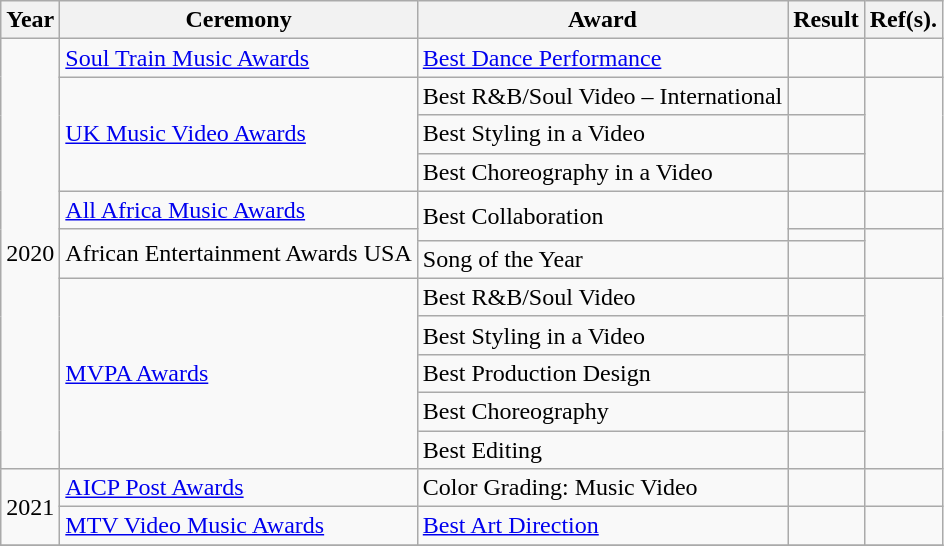<table class="wikitable">
<tr>
<th>Year</th>
<th>Ceremony</th>
<th>Award</th>
<th>Result</th>
<th>Ref(s).</th>
</tr>
<tr>
<td rowspan="12">2020</td>
<td><a href='#'>Soul Train Music Awards</a></td>
<td><a href='#'>Best Dance Performance</a></td>
<td></td>
<td style="text-align:center;"></td>
</tr>
<tr>
<td rowspan="3"><a href='#'>UK Music Video Awards</a></td>
<td>Best R&B/Soul Video – International</td>
<td></td>
<td rowspan="3" style="text-align:center;"></td>
</tr>
<tr>
<td>Best Styling in a Video</td>
<td></td>
</tr>
<tr>
<td>Best Choreography in a Video</td>
<td></td>
</tr>
<tr>
<td><a href='#'>All Africa Music Awards</a></td>
<td rowspan="2">Best Collaboration</td>
<td></td>
<td style="text-align:center;"></td>
</tr>
<tr>
<td rowspan="2">African Entertainment Awards USA</td>
<td></td>
<td rowspan="2" style="text-align:center;"></td>
</tr>
<tr>
<td>Song of the Year</td>
<td></td>
</tr>
<tr>
<td rowspan="5"><a href='#'>MVPA Awards</a></td>
<td>Best R&B/Soul Video</td>
<td></td>
<td rowspan="5" style="text-align:center;"></td>
</tr>
<tr>
<td>Best Styling in a Video</td>
<td></td>
</tr>
<tr>
<td>Best Production Design</td>
<td></td>
</tr>
<tr>
<td>Best Choreography</td>
<td></td>
</tr>
<tr>
<td>Best Editing</td>
<td></td>
</tr>
<tr>
<td rowspan="2">2021</td>
<td><a href='#'>AICP Post Awards</a></td>
<td>Color Grading: Music Video</td>
<td></td>
<td style="text-align:center;"></td>
</tr>
<tr>
<td><a href='#'>MTV Video Music Awards</a></td>
<td><a href='#'>Best Art Direction</a></td>
<td></td>
<td></td>
</tr>
<tr>
</tr>
</table>
